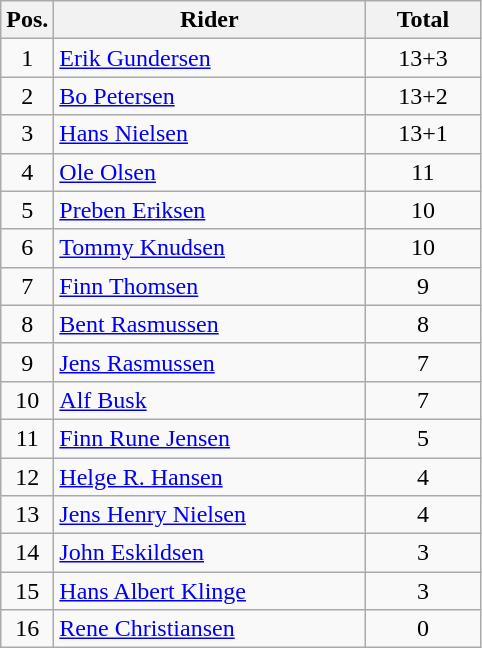<table class=wikitable>
<tr>
<th width=25px>Pos.</th>
<th width=200px>Rider</th>
<th width=70px>Total</th>
</tr>
<tr align=center >
<td>1</td>
<td align=left><a href='#'>Erik Gundersen</a></td>
<td>13+3</td>
</tr>
<tr align=center >
<td>2</td>
<td align=left><a href='#'>Bo Petersen</a></td>
<td>13+2</td>
</tr>
<tr align=center >
<td>3</td>
<td align=left><a href='#'>Hans Nielsen</a></td>
<td>13+1</td>
</tr>
<tr align=center >
<td>4</td>
<td align=left><a href='#'>Ole Olsen</a></td>
<td>11</td>
</tr>
<tr align=center >
<td>5</td>
<td align=left><a href='#'>Preben Eriksen</a></td>
<td>10</td>
</tr>
<tr align=center >
<td>6</td>
<td align=left><a href='#'>Tommy Knudsen</a></td>
<td>10</td>
</tr>
<tr align=center>
<td>7</td>
<td align=left><a href='#'>Finn Thomsen</a></td>
<td>9</td>
</tr>
<tr align=center>
<td>8</td>
<td align=left><a href='#'>Bent Rasmussen</a></td>
<td>8</td>
</tr>
<tr align=center>
<td>9</td>
<td align=left><a href='#'>Jens Rasmussen</a></td>
<td>7</td>
</tr>
<tr align=center>
<td>10</td>
<td align=left><a href='#'>Alf Busk</a></td>
<td>7</td>
</tr>
<tr align=center>
<td>11</td>
<td align=left><a href='#'>Finn Rune Jensen</a></td>
<td>5</td>
</tr>
<tr align=center>
<td>12</td>
<td align=left><a href='#'>Helge R. Hansen</a></td>
<td>4</td>
</tr>
<tr align=center>
<td>13</td>
<td align=left><a href='#'>Jens Henry Nielsen</a></td>
<td>4</td>
</tr>
<tr align=center>
<td>14</td>
<td align=left><a href='#'>John Eskildsen</a></td>
<td>3</td>
</tr>
<tr align=center>
<td>15</td>
<td align=left><a href='#'>Hans Albert Klinge</a></td>
<td>3</td>
</tr>
<tr align=center>
<td>16</td>
<td align=left><a href='#'>Rene Christiansen</a></td>
<td>0</td>
</tr>
</table>
